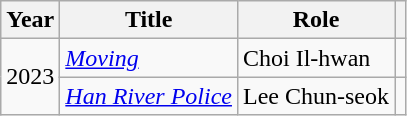<table class="wikitable  plainrowheaders">
<tr>
<th scope="col">Year</th>
<th scope="col">Title</th>
<th scope="col">Role</th>
<th scope="col" class="unsortable"></th>
</tr>
<tr>
<td rowspan="2">2023</td>
<td><em><a href='#'>Moving</a></em></td>
<td>Choi Il-hwan</td>
<td></td>
</tr>
<tr>
<td><em><a href='#'>Han River Police</a></em></td>
<td>Lee Chun-seok</td>
<td></td>
</tr>
</table>
